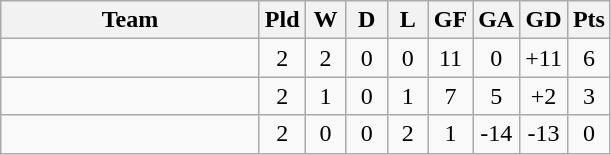<table class="wikitable" style="text-align: center;">
<tr>
<th width="165">Team</th>
<th width="20">Pld</th>
<th width="20">W</th>
<th width="20">D</th>
<th width="20">L</th>
<th width="20">GF</th>
<th width="20">GA</th>
<th width="20">GD</th>
<th width="20">Pts</th>
</tr>
<tr>
<td style="text-align:left;"></td>
<td>2</td>
<td>2</td>
<td>0</td>
<td>0</td>
<td>11</td>
<td>0</td>
<td>+11</td>
<td>6</td>
</tr>
<tr>
<td style="text-align:left;"></td>
<td>2</td>
<td>1</td>
<td>0</td>
<td>1</td>
<td>7</td>
<td>5</td>
<td>+2</td>
<td>3</td>
</tr>
<tr bgcolor=>
<td style="text-align:left;"></td>
<td>2</td>
<td>0</td>
<td>0</td>
<td>2</td>
<td>1</td>
<td>-14</td>
<td>-13</td>
<td>0</td>
</tr>
</table>
